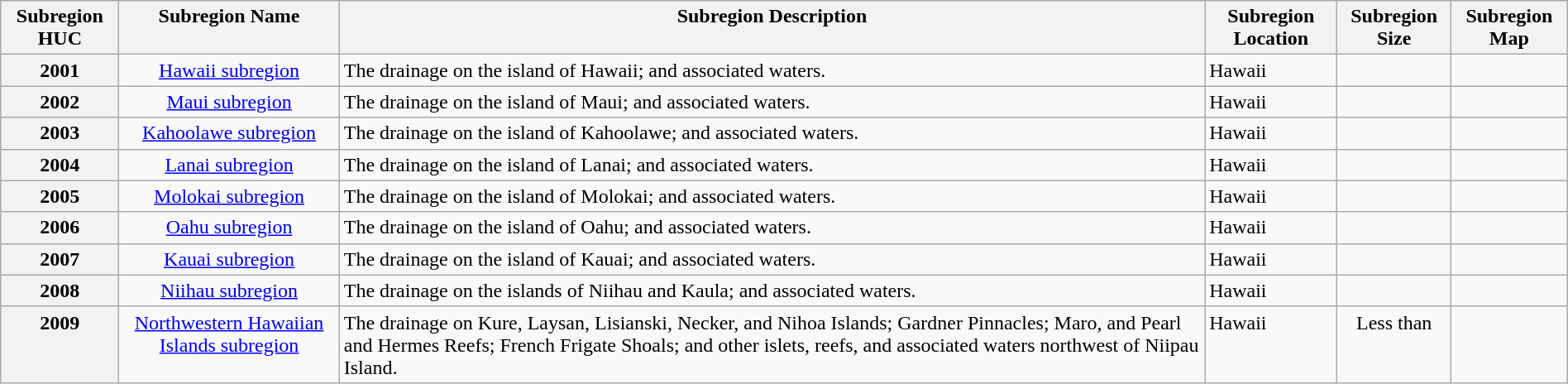<table class="wikitable" border="1" style="margin: 1em auto 1em auto;">
<tr valign="top">
<th scope="col">Subregion HUC</th>
<th scope="col">Subregion Name</th>
<th scope="col">Subregion Description</th>
<th scope="col">Subregion Location</th>
<th scope="col">Subregion Size</th>
<th scope="col">Subregion Map</th>
</tr>
<tr valign="top">
<th scope="row">2001</th>
<td align="center"><a href='#'>Hawaii subregion</a></td>
<td align="left">The drainage on the island of Hawaii; and associated waters.</td>
<td>Hawaii</td>
<td align="center"></td>
<td align="right"></td>
</tr>
<tr valign="top">
<th scope="row">2002</th>
<td align="center"><a href='#'>Maui subregion</a></td>
<td align="left">The drainage on the island of Maui; and associated waters.</td>
<td>Hawaii</td>
<td align="center"></td>
<td align="right"></td>
</tr>
<tr valign="top">
<th scope="row">2003</th>
<td align="center"><a href='#'>Kahoolawe subregion</a></td>
<td align="left">The drainage on the island of Kahoolawe; and associated waters.</td>
<td>Hawaii</td>
<td align="center"></td>
<td align="right"></td>
</tr>
<tr valign="top">
<th scope="row">2004</th>
<td align="center"><a href='#'>Lanai subregion</a></td>
<td align="left">The drainage on the island of Lanai; and associated waters.</td>
<td>Hawaii</td>
<td align="center"></td>
<td align="right"></td>
</tr>
<tr valign="top">
<th scope="row">2005</th>
<td align="center"><a href='#'>Molokai subregion</a></td>
<td align="left">The drainage on the island of Molokai; and associated waters.</td>
<td>Hawaii</td>
<td align="center"></td>
<td align="right"></td>
</tr>
<tr valign="top">
<th scope="row">2006</th>
<td align="center"><a href='#'>Oahu subregion</a></td>
<td align="left">The drainage on the island of Oahu; and associated waters.</td>
<td>Hawaii</td>
<td align="center"></td>
<td align="right"></td>
</tr>
<tr valign="top">
<th scope="row">2007</th>
<td align="center"><a href='#'>Kauai subregion</a></td>
<td align="left">The drainage on the island of Kauai; and associated waters.</td>
<td>Hawaii</td>
<td align="center"></td>
<td align="right"></td>
</tr>
<tr valign="top">
<th scope="row">2008</th>
<td align="center"><a href='#'>Niihau subregion</a></td>
<td align="left">The drainage on the islands of Niihau and Kaula; and associated waters.</td>
<td>Hawaii</td>
<td align="center"></td>
<td align="right"></td>
</tr>
<tr valign="top">
<th scope="row">2009</th>
<td align="center"><a href='#'>Northwestern Hawaiian Islands subregion</a></td>
<td align="left">The drainage on Kure, Laysan, Lisianski, Necker, and Nihoa Islands; Gardner Pinnacles; Maro, and Pearl and Hermes Reefs; French Frigate Shoals; and other islets, reefs, and associated waters northwest of Niipau Island.</td>
<td>Hawaii</td>
<td align="center">Less than </td>
<td align="right"></td>
</tr>
</table>
